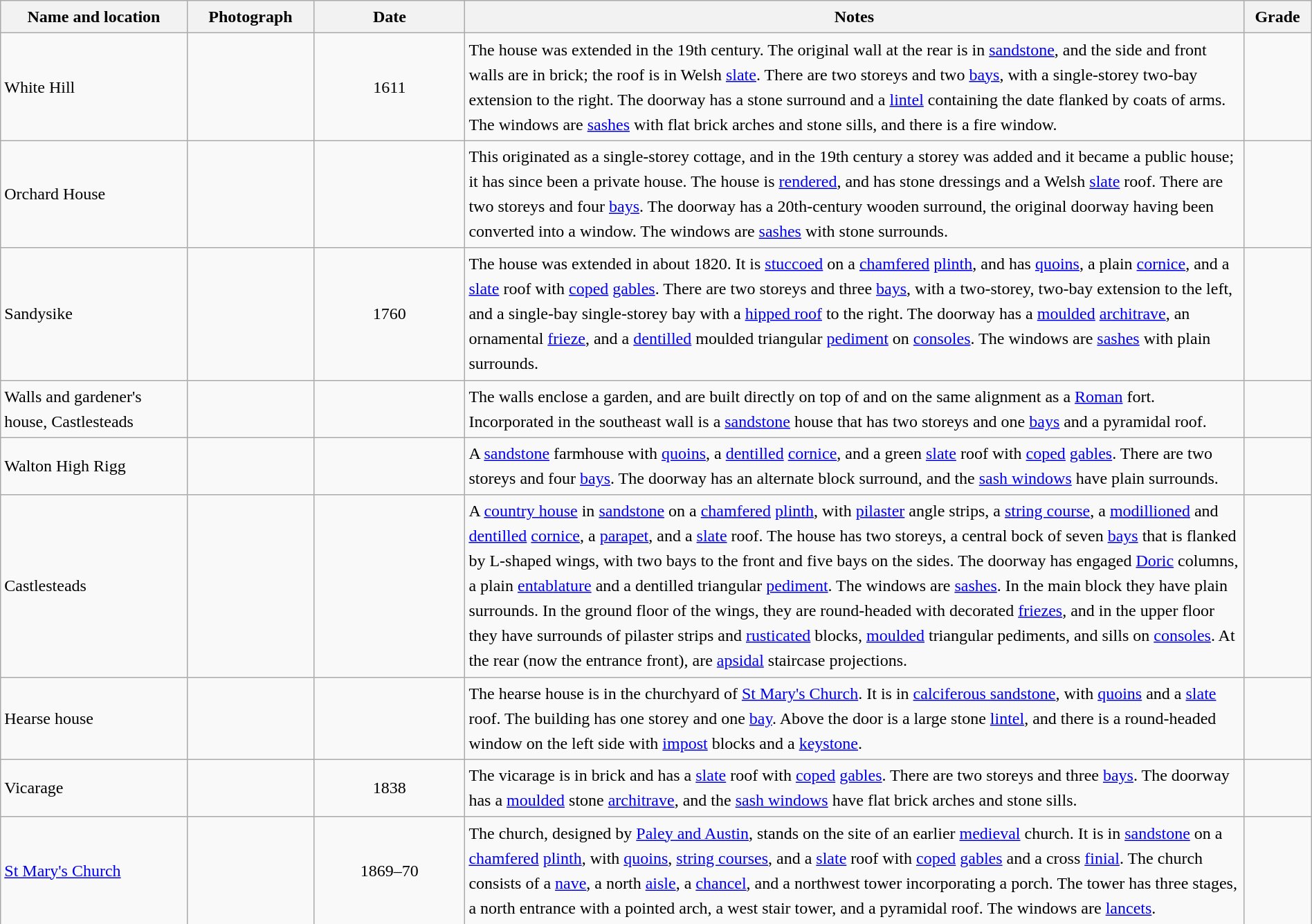<table class="wikitable sortable plainrowheaders" style="width:100%; border:0; text-align:left; line-height:150%;">
<tr>
<th scope="col"  style="width:150px">Name and location</th>
<th scope="col"  style="width:100px" class="unsortable">Photograph</th>
<th scope="col"  style="width:120px">Date</th>
<th scope="col"  style="width:650px" class="unsortable">Notes</th>
<th scope="col"  style="width:50px">Grade</th>
</tr>
<tr>
<td>White Hill<br><small></small></td>
<td></td>
<td align="center">1611</td>
<td>The house was extended in the 19th century.  The original wall at the rear is in <a href='#'>sandstone</a>, and the side and front walls are in brick; the roof is in Welsh <a href='#'>slate</a>.  There are two storeys and two <a href='#'>bays</a>, with a single-storey two-bay extension to the right.  The doorway has a stone surround and a <a href='#'>lintel</a> containing the date flanked by coats of arms.  The windows are <a href='#'>sashes</a> with flat brick arches and stone sills, and there is a fire window.</td>
<td align="center" ></td>
</tr>
<tr>
<td>Orchard House<br><small></small></td>
<td></td>
<td align="center"></td>
<td>This originated as a single-storey cottage, and in the 19th century a storey was added and it became a public house; it has since been a private house.  The house is <a href='#'>rendered</a>, and has stone dressings and a Welsh <a href='#'>slate</a> roof.  There are two storeys and four <a href='#'>bays</a>.  The doorway has a 20th-century wooden surround, the original doorway having been converted into a window.  The windows are <a href='#'>sashes</a> with stone surrounds.</td>
<td align="center" ></td>
</tr>
<tr>
<td>Sandysike<br><small></small></td>
<td></td>
<td align="center">1760</td>
<td>The house was extended in about 1820.  It is <a href='#'>stuccoed</a> on a <a href='#'>chamfered</a> <a href='#'>plinth</a>, and has <a href='#'>quoins</a>, a plain <a href='#'>cornice</a>, and a <a href='#'>slate</a> roof with <a href='#'>coped</a> <a href='#'>gables</a>.  There are two storeys and three <a href='#'>bays</a>, with a two-storey, two-bay extension to the left, and a single-bay single-storey bay with a <a href='#'>hipped roof</a> to the right.  The doorway has a <a href='#'>moulded</a> <a href='#'>architrave</a>, an ornamental <a href='#'>frieze</a>, and a <a href='#'>dentilled</a> moulded triangular <a href='#'>pediment</a> on <a href='#'>consoles</a>.  The windows are <a href='#'>sashes</a> with plain surrounds.</td>
<td align="center" ></td>
</tr>
<tr>
<td>Walls and gardener's house, Castlesteads<br><small></small></td>
<td></td>
<td align="center"></td>
<td>The walls enclose a garden, and are built directly on top of and on the same alignment as a <a href='#'>Roman</a> fort.  Incorporated in the southeast wall is a <a href='#'>sandstone</a> house that has two storeys and one <a href='#'>bays</a> and a pyramidal roof.</td>
<td align="center" ></td>
</tr>
<tr>
<td>Walton High Rigg<br><small></small></td>
<td></td>
<td align="center"></td>
<td>A <a href='#'>sandstone</a> farmhouse with <a href='#'>quoins</a>, a <a href='#'>dentilled</a> <a href='#'>cornice</a>, and a green <a href='#'>slate</a> roof with <a href='#'>coped</a> <a href='#'>gables</a>.  There are two storeys and four <a href='#'>bays</a>.  The doorway has an alternate block surround, and the <a href='#'>sash windows</a> have plain surrounds.</td>
<td align="center" ></td>
</tr>
<tr>
<td>Castlesteads<br><small></small></td>
<td></td>
<td align="center"></td>
<td>A <a href='#'>country house</a> in <a href='#'>sandstone</a> on a <a href='#'>chamfered</a> <a href='#'>plinth</a>, with <a href='#'>pilaster</a> angle strips, a <a href='#'>string course</a>, a <a href='#'>modillioned</a> and <a href='#'>dentilled</a> <a href='#'>cornice</a>, a <a href='#'>parapet</a>, and a <a href='#'>slate</a> roof.  The house has two storeys, a central bock of seven <a href='#'>bays</a> that is flanked by L-shaped wings, with two bays to the front and five bays on the sides.  The doorway has engaged <a href='#'>Doric</a> columns, a plain <a href='#'>entablature</a> and a dentilled triangular <a href='#'>pediment</a>.  The windows are <a href='#'>sashes</a>.  In the main block they have plain surrounds.  In the ground floor of the wings, they are round-headed with decorated <a href='#'>friezes</a>, and in the upper floor they have surrounds of pilaster strips and <a href='#'>rusticated</a> blocks, <a href='#'>moulded</a> triangular pediments, and sills on <a href='#'>consoles</a>.  At the rear (now the entrance front), are <a href='#'>apsidal</a> staircase projections.</td>
<td align="center" ></td>
</tr>
<tr>
<td>Hearse house<br><small></small></td>
<td></td>
<td align="center"></td>
<td>The hearse house is in the churchyard of <a href='#'>St Mary's Church</a>.  It is in <a href='#'>calciferous sandstone</a>, with <a href='#'>quoins</a> and a <a href='#'>slate</a> roof.  The building has one storey and one <a href='#'>bay</a>.  Above the door is a large stone <a href='#'>lintel</a>, and there is a round-headed window on the left side with <a href='#'>impost</a> blocks and a <a href='#'>keystone</a>.</td>
<td align="center" ></td>
</tr>
<tr>
<td>Vicarage<br><small></small></td>
<td></td>
<td align="center">1838</td>
<td>The vicarage is in brick and has a <a href='#'>slate</a> roof with <a href='#'>coped</a> <a href='#'>gables</a>.  There are two storeys and three <a href='#'>bays</a>.  The doorway has a <a href='#'>moulded</a> stone <a href='#'>architrave</a>, and the <a href='#'>sash windows</a> have flat brick arches and stone sills.</td>
<td align="center" ></td>
</tr>
<tr>
<td><a href='#'>St Mary's Church</a><br><small></small></td>
<td></td>
<td align="center">1869–70</td>
<td>The church, designed by <a href='#'>Paley and Austin</a>, stands on the site of an earlier <a href='#'>medieval</a> church.  It is in <a href='#'>sandstone</a> on a <a href='#'>chamfered</a> <a href='#'>plinth</a>, with <a href='#'>quoins</a>, <a href='#'>string courses</a>, and a <a href='#'>slate</a> roof with <a href='#'>coped</a> <a href='#'>gables</a> and a cross <a href='#'>finial</a>.  The church consists of a <a href='#'>nave</a>, a north <a href='#'>aisle</a>, a <a href='#'>chancel</a>, and a northwest tower incorporating a porch.  The tower has three stages, a north entrance with a pointed arch, a west stair tower, and a pyramidal roof.  The windows are <a href='#'>lancets</a>.</td>
<td align="center" ></td>
</tr>
<tr>
</tr>
</table>
